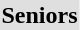<table>
<tr bgcolor="DFDFDF">
<td colspan="4" align="center"><strong>Seniors</strong></td>
</tr>
<tr>
<th scope=row style="text-align:left"><br></th>
<td></td>
<td></td>
<td></td>
</tr>
<tr>
<th scope=row style="text-align:left"><br></th>
<td></td>
<td></td>
<td></td>
</tr>
<tr>
<th scope=row style="text-align:left"><br></th>
<td></td>
<td></td>
<td></td>
</tr>
<tr>
<th scope=row style="text-align:left"><br></th>
<td></td>
<td></td>
<td></td>
</tr>
<tr>
<th scope=row style="text-align:left"><br></th>
<td></td>
<td></td>
<td></td>
</tr>
</table>
